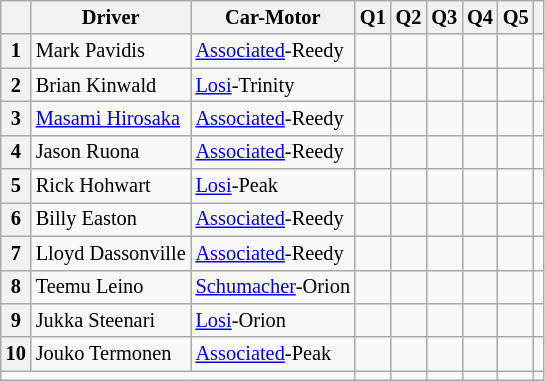<table class="wikitable" style="font-size:85%;">
<tr>
<th></th>
<th>Driver</th>
<th>Car-Motor</th>
<th>Q1</th>
<th>Q2</th>
<th>Q3</th>
<th>Q4</th>
<th>Q5</th>
<th></th>
</tr>
<tr>
<th>1</th>
<td> Mark Pavidis</td>
<td><a href='#'>Associated</a>-Reedy</td>
<td></td>
<td></td>
<td></td>
<td></td>
<td></td>
<td></td>
</tr>
<tr>
<th>2</th>
<td> Brian Kinwald</td>
<td><a href='#'>Losi</a>-Trinity</td>
<td></td>
<td></td>
<td></td>
<td></td>
<td></td>
<td></td>
</tr>
<tr>
<th>3</th>
<td> <a href='#'>Masami Hirosaka</a></td>
<td><a href='#'>Associated</a>-Reedy</td>
<td></td>
<td></td>
<td></td>
<td></td>
<td></td>
<td></td>
</tr>
<tr>
<th>4</th>
<td> Jason Ruona</td>
<td><a href='#'>Associated</a>-Reedy</td>
<td></td>
<td></td>
<td></td>
<td></td>
<td></td>
<td></td>
</tr>
<tr>
<th>5</th>
<td> Rick Hohwart</td>
<td><a href='#'>Losi</a>-Peak</td>
<td></td>
<td></td>
<td></td>
<td></td>
<td></td>
<td></td>
</tr>
<tr>
<th>6</th>
<td> Billy Easton</td>
<td><a href='#'>Associated</a>-Reedy</td>
<td></td>
<td></td>
<td></td>
<td></td>
<td></td>
<td></td>
</tr>
<tr>
<th>7</th>
<td> Lloyd Dassonville</td>
<td><a href='#'>Associated</a>-Reedy</td>
<td></td>
<td></td>
<td></td>
<td></td>
<td></td>
<td></td>
</tr>
<tr>
<th>8</th>
<td> Teemu Leino</td>
<td><a href='#'>Schumacher</a>-Orion</td>
<td></td>
<td></td>
<td></td>
<td></td>
<td></td>
<td></td>
</tr>
<tr>
<th>9</th>
<td> Jukka Steenari</td>
<td><a href='#'>Losi</a>-Orion</td>
<td></td>
<td></td>
<td></td>
<td></td>
<td></td>
<td></td>
</tr>
<tr>
<th>10</th>
<td> Jouko Termonen</td>
<td><a href='#'>Associated</a>-Peak</td>
<td></td>
<td></td>
<td></td>
<td></td>
<td></td>
<td></td>
</tr>
<tr>
<td colspan="3"></td>
<td></td>
<td></td>
<td></td>
<td></td>
<td></td>
<td></td>
</tr>
</table>
